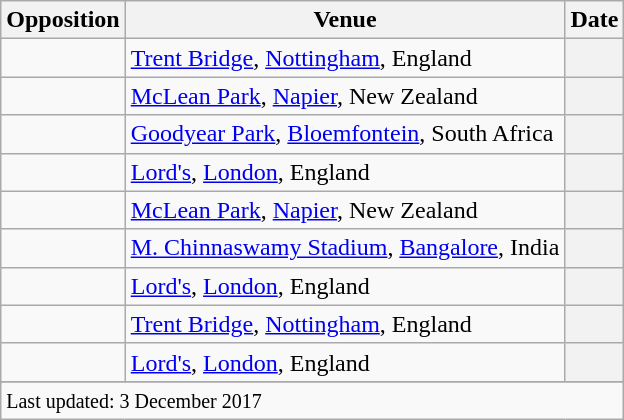<table class="wikitable plainrowheaders sortable">
<tr>
<th scope=col>Opposition</th>
<th scope=col>Venue</th>
<th scope=col>Date</th>
</tr>
<tr>
<td scope=row></td>
<td><a href='#'>Trent Bridge</a>, <a href='#'>Nottingham</a>, England</td>
<th scope=row></th>
</tr>
<tr>
<td scope=row></td>
<td><a href='#'>McLean Park</a>, <a href='#'>Napier</a>, New Zealand</td>
<th scope=row></th>
</tr>
<tr>
<td scope=row></td>
<td><a href='#'>Goodyear Park</a>, <a href='#'>Bloemfontein</a>, South Africa</td>
<th scope=row></th>
</tr>
<tr>
<td scope=row></td>
<td><a href='#'>Lord's</a>, <a href='#'>London</a>, England</td>
<th scope=row></th>
</tr>
<tr>
<td scope=row></td>
<td><a href='#'>McLean Park</a>, <a href='#'>Napier</a>, New Zealand</td>
<th scope=row></th>
</tr>
<tr>
<td scope=row></td>
<td><a href='#'>M. Chinnaswamy Stadium</a>, <a href='#'>Bangalore</a>, India</td>
<th scope=row> </th>
</tr>
<tr>
<td scope=row></td>
<td><a href='#'>Lord's</a>, <a href='#'>London</a>, England</td>
<th scope=row></th>
</tr>
<tr>
<td scope=row></td>
<td><a href='#'>Trent Bridge</a>, <a href='#'>Nottingham</a>, England</td>
<th scope=row></th>
</tr>
<tr>
<td scope=row></td>
<td><a href='#'>Lord's</a>, <a href='#'>London</a>, England</td>
<th scope=row> </th>
</tr>
<tr>
</tr>
<tr class=sortbottom>
<td colspan=3><small>Last updated: 3 December 2017</small></td>
</tr>
</table>
